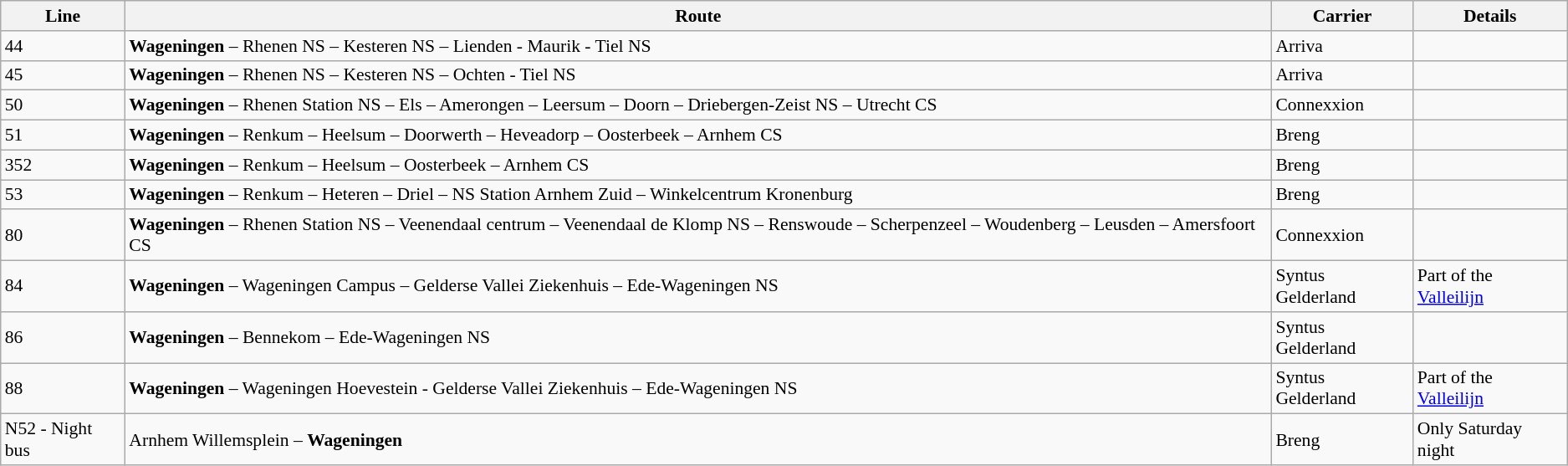<table class="wikitable vatop" style="font-size:90%;">
<tr>
<th>Line</th>
<th>Route</th>
<th>Carrier</th>
<th>Details</th>
</tr>
<tr>
<td>44</td>
<td><strong>Wageningen</strong> – Rhenen NS – Kesteren NS – Lienden - Maurik - Tiel NS</td>
<td>Arriva</td>
<td></td>
</tr>
<tr>
<td>45</td>
<td><strong>Wageningen</strong> – Rhenen NS – Kesteren NS – Ochten - Tiel NS</td>
<td>Arriva</td>
<td></td>
</tr>
<tr>
<td>50</td>
<td><strong>Wageningen</strong> – Rhenen Station NS – Els – Amerongen – Leersum – Doorn – Driebergen-Zeist NS – Utrecht CS</td>
<td>Connexxion</td>
<td></td>
</tr>
<tr>
<td>51</td>
<td><strong>Wageningen</strong> – Renkum – Heelsum – Doorwerth – Heveadorp – Oosterbeek – Arnhem CS</td>
<td>Breng</td>
<td></td>
</tr>
<tr>
<td>352</td>
<td><strong>Wageningen</strong> – Renkum – Heelsum – Oosterbeek – Arnhem CS</td>
<td>Breng</td>
<td></td>
</tr>
<tr>
<td>53</td>
<td><strong>Wageningen</strong> – Renkum – Heteren – Driel – NS Station Arnhem Zuid – Winkelcentrum Kronenburg</td>
<td>Breng</td>
<td></td>
</tr>
<tr>
<td>80</td>
<td><strong>Wageningen</strong> – Rhenen Station NS – Veenendaal centrum – Veenendaal de Klomp NS – Renswoude – Scherpenzeel – Woudenberg – Leusden – Amersfoort CS</td>
<td>Connexxion</td>
<td></td>
</tr>
<tr>
<td>84</td>
<td><strong>Wageningen</strong> – Wageningen Campus – Gelderse Vallei Ziekenhuis – Ede-Wageningen NS</td>
<td>Syntus Gelderland</td>
<td>Part of the <a href='#'>Valleilijn</a></td>
</tr>
<tr>
<td>86</td>
<td><strong>Wageningen</strong> – Bennekom – Ede-Wageningen NS</td>
<td>Syntus Gelderland</td>
<td></td>
</tr>
<tr>
<td>88</td>
<td><strong>Wageningen</strong> – Wageningen Hoevestein - Gelderse Vallei Ziekenhuis – Ede-Wageningen NS</td>
<td>Syntus Gelderland</td>
<td>Part of the <a href='#'>Valleilijn</a></td>
</tr>
<tr>
<td>N52 - Night bus</td>
<td>Arnhem Willemsplein – <strong>Wageningen</strong></td>
<td>Breng</td>
<td>Only Saturday night</td>
</tr>
</table>
